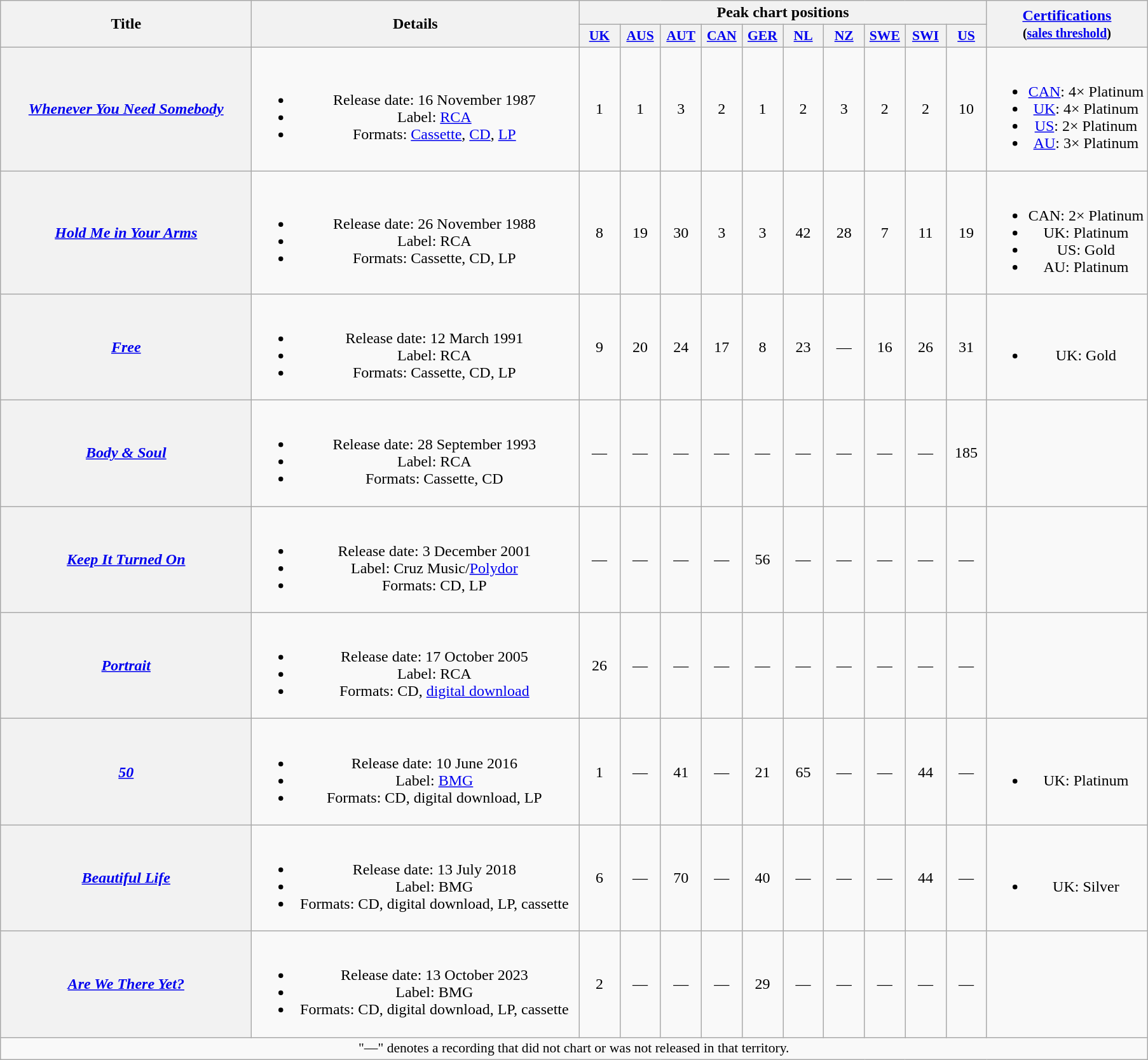<table class="wikitable plainrowheaders" style="text-align:center;">
<tr>
<th scope="col" rowspan="2" style="width:16em;">Title</th>
<th scope="col" rowspan="2" style="width:21em;">Details</th>
<th scope="col" colspan="10">Peak chart positions</th>
<th scope="col" rowspan="2"><a href='#'>Certifications</a><br><small>(<a href='#'>sales threshold</a>)</small></th>
</tr>
<tr>
<th scope="col" style="width:2.5em;font-size:90%;"><a href='#'>UK</a><br></th>
<th scope="col" style="width:2.5em;font-size:90%;"><a href='#'>AUS</a><br></th>
<th scope="col" style="width:2.5em;font-size:90%;"><a href='#'>AUT</a><br></th>
<th scope="col" style="width:2.5em;font-size:90%;"><a href='#'>CAN</a><br></th>
<th scope="col" style="width:2.5em;font-size:90%;"><a href='#'>GER</a><br></th>
<th scope="col" style="width:2.5em;font-size:90%;"><a href='#'>NL</a><br></th>
<th scope="col" style="width:2.5em;font-size:90%;"><a href='#'>NZ</a><br></th>
<th scope="col" style="width:2.5em;font-size:90%;"><a href='#'>SWE</a><br></th>
<th scope="col" style="width:2.5em;font-size:90%;"><a href='#'>SWI</a><br></th>
<th scope="col" style="width:2.5em;font-size:90%;"><a href='#'>US</a><br></th>
</tr>
<tr>
<th scope="row"><em><a href='#'>Whenever You Need Somebody</a></em></th>
<td><br><ul><li>Release date: 16 November 1987</li><li>Label: <a href='#'>RCA</a></li><li>Formats: <a href='#'>Cassette</a>, <a href='#'>CD</a>, <a href='#'>LP</a></li></ul></td>
<td>1</td>
<td>1</td>
<td>3</td>
<td>2</td>
<td>1</td>
<td>2</td>
<td>3</td>
<td>2</td>
<td>2</td>
<td>10</td>
<td><br><ul><li><a href='#'>CAN</a>: 4× Platinum</li><li><a href='#'>UK</a>: 4× Platinum</li><li><a href='#'>US</a>: 2× Platinum</li><li><a href='#'>AU</a>: 3× Platinum</li></ul></td>
</tr>
<tr>
<th scope="row"><em><a href='#'>Hold Me in Your Arms</a></em></th>
<td><br><ul><li>Release date: 26 November 1988</li><li>Label: RCA</li><li>Formats: Cassette, CD, LP</li></ul></td>
<td>8</td>
<td>19</td>
<td>30</td>
<td>3</td>
<td>3</td>
<td>42</td>
<td>28</td>
<td>7</td>
<td>11</td>
<td>19</td>
<td><br><ul><li>CAN: 2× Platinum</li><li>UK: Platinum</li><li>US: Gold</li><li>AU: Platinum</li></ul></td>
</tr>
<tr>
<th scope="row"><em><a href='#'>Free</a></em></th>
<td><br><ul><li>Release date: 12 March 1991</li><li>Label: RCA</li><li>Formats: Cassette, CD, LP</li></ul></td>
<td>9</td>
<td>20</td>
<td>24</td>
<td>17</td>
<td>8</td>
<td>23</td>
<td>—</td>
<td>16</td>
<td>26</td>
<td>31</td>
<td><br><ul><li>UK: Gold</li></ul></td>
</tr>
<tr>
<th scope="row"><em><a href='#'>Body & Soul</a></em></th>
<td><br><ul><li>Release date: 28 September 1993</li><li>Label: RCA</li><li>Formats: Cassette, CD</li></ul></td>
<td>—</td>
<td>—</td>
<td>—</td>
<td>—</td>
<td>—</td>
<td>—</td>
<td>—</td>
<td>—</td>
<td>—</td>
<td>185</td>
<td></td>
</tr>
<tr>
<th scope="row"><em><a href='#'>Keep It Turned On</a></em></th>
<td><br><ul><li>Release date: 3 December 2001</li><li>Label: Cruz Music/<a href='#'>Polydor</a></li><li>Formats: CD, LP</li></ul></td>
<td>—</td>
<td>—</td>
<td>—</td>
<td>—</td>
<td>56</td>
<td>—</td>
<td>—</td>
<td>—</td>
<td>—</td>
<td>—</td>
<td></td>
</tr>
<tr>
<th scope="row"><em><a href='#'>Portrait</a></em></th>
<td><br><ul><li>Release date: 17 October 2005</li><li>Label: RCA</li><li>Formats: CD, <a href='#'>digital download</a></li></ul></td>
<td>26</td>
<td>—</td>
<td>—</td>
<td>—</td>
<td>—</td>
<td>—</td>
<td>—</td>
<td>—</td>
<td>—</td>
<td>—</td>
<td></td>
</tr>
<tr>
<th scope="row"><em><a href='#'>50</a></em></th>
<td><br><ul><li>Release date: 10 June 2016</li><li>Label: <a href='#'>BMG</a></li><li>Formats: CD, digital download, LP</li></ul></td>
<td>1</td>
<td>—</td>
<td>41</td>
<td>—</td>
<td>21</td>
<td>65</td>
<td>—</td>
<td>—</td>
<td>44</td>
<td>—</td>
<td><br><ul><li>UK: Platinum</li></ul></td>
</tr>
<tr>
<th scope="row"><em><a href='#'>Beautiful Life</a></em></th>
<td><br><ul><li>Release date: 13 July 2018</li><li>Label: BMG</li><li>Formats: CD, digital download, LP, cassette</li></ul></td>
<td>6</td>
<td>—</td>
<td>70</td>
<td>—</td>
<td>40</td>
<td>—</td>
<td>—</td>
<td>—</td>
<td>44</td>
<td>—</td>
<td><br><ul><li>UK: Silver</li></ul></td>
</tr>
<tr>
<th scope="row"><em><a href='#'>Are We There Yet?</a></em></th>
<td><br><ul><li>Release date: 13 October 2023</li><li>Label: BMG</li><li>Formats: CD, digital download, LP, cassette</li></ul></td>
<td>2</td>
<td>—</td>
<td>—</td>
<td>—</td>
<td>29</td>
<td>—</td>
<td>—</td>
<td>—</td>
<td>—</td>
<td>—</td>
<td></td>
</tr>
<tr>
<td colspan="20" style="font-size:90%;">"—" denotes a recording that did not chart or was not released in that territory.</td>
</tr>
</table>
